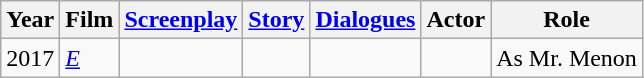<table class="wikitable">
<tr>
<th>Year</th>
<th>Film</th>
<th><a href='#'>Screenplay</a></th>
<th><a href='#'>Story</a></th>
<th><a href='#'>Dialogues</a></th>
<th>Actor</th>
<th>Role</th>
</tr>
<tr>
<td style="text-align:center;">2017</td>
<td><em><a href='#'>E</a></em></td>
<td></td>
<td></td>
<td></td>
<td></td>
<td>As Mr. Menon</td>
</tr>
</table>
